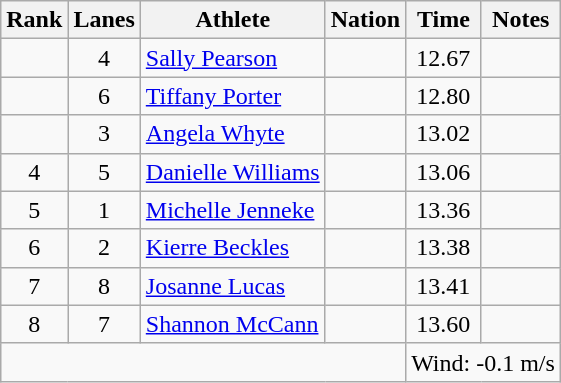<table class="wikitable sortable" style="text-align:center">
<tr>
<th>Rank</th>
<th>Lanes</th>
<th>Athlete</th>
<th>Nation</th>
<th>Time</th>
<th>Notes</th>
</tr>
<tr>
<td></td>
<td>4</td>
<td align=left><a href='#'>Sally Pearson</a></td>
<td align=left></td>
<td>12.67</td>
<td></td>
</tr>
<tr>
<td></td>
<td>6</td>
<td align=left><a href='#'>Tiffany Porter</a></td>
<td align=left></td>
<td>12.80</td>
<td></td>
</tr>
<tr>
<td></td>
<td>3</td>
<td align=left><a href='#'>Angela Whyte</a></td>
<td align=left></td>
<td>13.02</td>
<td></td>
</tr>
<tr>
<td>4</td>
<td>5</td>
<td align=left><a href='#'>Danielle Williams</a></td>
<td align=left></td>
<td>13.06</td>
<td></td>
</tr>
<tr>
<td>5</td>
<td>1</td>
<td align=left><a href='#'>Michelle Jenneke</a></td>
<td align=left></td>
<td>13.36</td>
<td></td>
</tr>
<tr>
<td>6</td>
<td>2</td>
<td align=left><a href='#'>Kierre Beckles</a></td>
<td align=left></td>
<td>13.38</td>
<td></td>
</tr>
<tr>
<td>7</td>
<td>8</td>
<td align=left><a href='#'>Josanne Lucas</a></td>
<td align=left></td>
<td>13.41</td>
<td></td>
</tr>
<tr>
<td>8</td>
<td>7</td>
<td align=left><a href='#'>Shannon McCann</a></td>
<td align=left></td>
<td>13.60</td>
<td></td>
</tr>
<tr class="sortbottom">
<td colspan=4></td>
<td colspan="2" style="text-align:left;">Wind: -0.1 m/s</td>
</tr>
</table>
